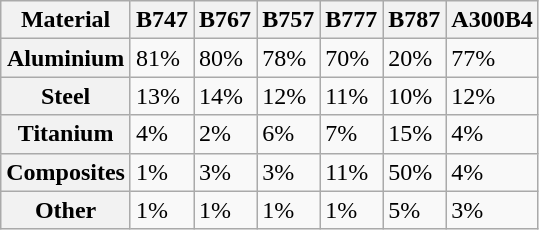<table class="wikitable">
<tr>
<th>Material</th>
<th>B747</th>
<th>B767</th>
<th>B757</th>
<th>B777</th>
<th>B787</th>
<th>A300B4</th>
</tr>
<tr>
<th>Aluminium</th>
<td>81%</td>
<td>80%</td>
<td>78%</td>
<td>70%</td>
<td>20%</td>
<td>77%</td>
</tr>
<tr>
<th>Steel</th>
<td>13%</td>
<td>14%</td>
<td>12%</td>
<td>11%</td>
<td>10%</td>
<td>12%</td>
</tr>
<tr>
<th>Titanium</th>
<td>4%</td>
<td>2%</td>
<td>6%</td>
<td>7%</td>
<td>15%</td>
<td>4%</td>
</tr>
<tr>
<th>Composites</th>
<td>1%</td>
<td>3%</td>
<td>3%</td>
<td>11%</td>
<td>50%</td>
<td>4%</td>
</tr>
<tr>
<th>Other</th>
<td>1%</td>
<td>1%</td>
<td>1%</td>
<td>1%</td>
<td>5%</td>
<td>3%</td>
</tr>
</table>
